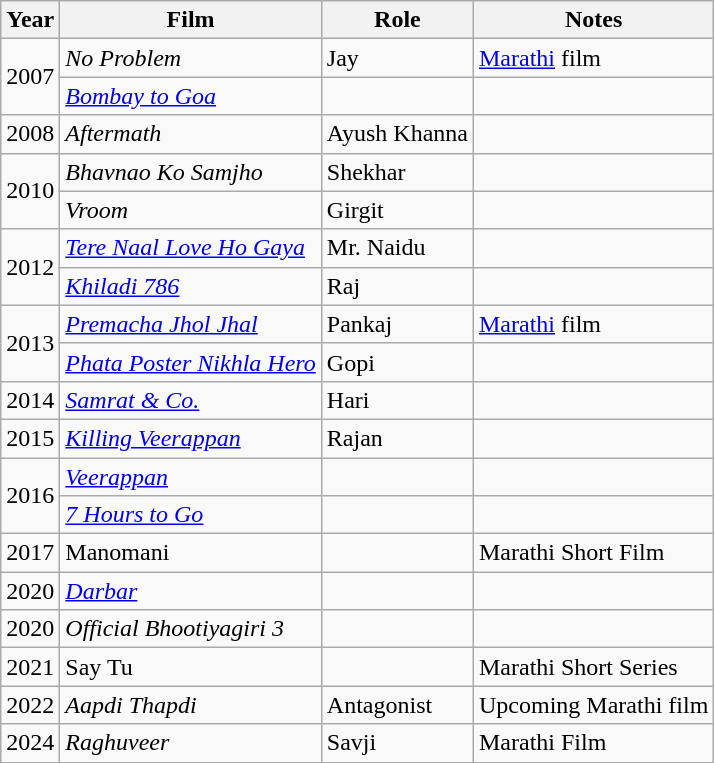<table class="wikitable sortable">
<tr>
<th scope="col">Year</th>
<th scope="col">Film</th>
<th scope="col">Role</th>
<th scope="col">Notes</th>
</tr>
<tr>
<td rowspan="2">2007</td>
<td><em>No Problem</em></td>
<td>Jay</td>
<td><a href='#'>Marathi</a> film</td>
</tr>
<tr>
<td><em><a href='#'>Bombay to Goa</a></em></td>
<td></td>
<td></td>
</tr>
<tr>
<td>2008</td>
<td><em>Aftermath</em></td>
<td>Ayush Khanna</td>
<td></td>
</tr>
<tr>
<td rowspan="2">2010</td>
<td><em>Bhavnao Ko Samjho</em></td>
<td>Shekhar</td>
<td></td>
</tr>
<tr>
<td><em>Vroom</em></td>
<td>Girgit</td>
<td></td>
</tr>
<tr>
<td rowspan="2">2012</td>
<td><em><a href='#'>Tere Naal Love Ho Gaya</a></em></td>
<td>Mr. Naidu</td>
<td></td>
</tr>
<tr>
<td><em><a href='#'>Khiladi 786</a></em></td>
<td>Raj</td>
<td></td>
</tr>
<tr>
<td rowspan="2">2013</td>
<td><em><a href='#'>Premacha Jhol Jhal</a></em></td>
<td>Pankaj</td>
<td><a href='#'>Marathi</a> film</td>
</tr>
<tr>
<td><em><a href='#'>Phata Poster Nikhla Hero</a></em></td>
<td>Gopi</td>
<td></td>
</tr>
<tr>
<td>2014</td>
<td><em><a href='#'>Samrat & Co.</a></em></td>
<td>Hari</td>
<td></td>
</tr>
<tr>
<td>2015</td>
<td><em><a href='#'>Killing Veerappan</a></em></td>
<td>Rajan</td>
<td></td>
</tr>
<tr>
<td rowspan="2">2016</td>
<td><em><a href='#'>Veerappan</a></em></td>
<td></td>
<td></td>
</tr>
<tr>
<td><em><a href='#'>7 Hours to Go</a></em></td>
<td></td>
<td></td>
</tr>
<tr>
<td>2017</td>
<td>Manomani</td>
<td></td>
<td>Marathi Short Film</td>
</tr>
<tr>
<td>2020</td>
<td><em><a href='#'>Darbar</a></em></td>
<td></td>
<td></td>
</tr>
<tr>
<td>2020</td>
<td><em>Official Bhootiyagiri 3</em></td>
<td></td>
<td></td>
</tr>
<tr>
<td>2021</td>
<td>Say Tu</td>
<td></td>
<td>Marathi Short Series</td>
</tr>
<tr>
<td>2022</td>
<td><em>Aapdi Thapdi</em></td>
<td>Antagonist</td>
<td>Upcoming Marathi film </td>
</tr>
<tr>
<td>2024</td>
<td><em>Raghuveer</em></td>
<td>Savji</td>
<td>Marathi Film </td>
</tr>
</table>
